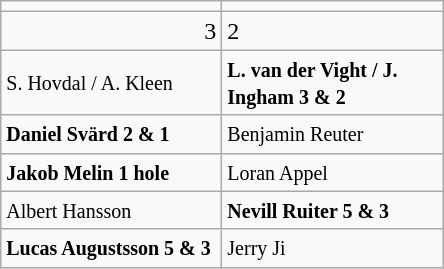<table class="wikitable">
<tr>
<td align="center" width="140"></td>
<td align="center" width="140"></td>
</tr>
<tr>
<td align="right">3</td>
<td>2</td>
</tr>
<tr>
<td><small>S. Hovdal / A. Kleen</small></td>
<td><small><strong>L. van der Vight / J. Ingham 3 & 2</strong></small></td>
</tr>
<tr>
<td><small><strong>Daniel Svärd 2 & 1</strong></small></td>
<td><small>Benjamin Reuter</small></td>
</tr>
<tr>
<td><small><strong>Jakob Melin 1 hole</strong></small></td>
<td><small>Loran Appel</small></td>
</tr>
<tr>
<td><small>Albert Hansson</small></td>
<td><small><strong>Nevill Ruiter 5 & 3</strong></small></td>
</tr>
<tr>
<td><small><strong>Lucas Augustsson 5 & 3</strong></small></td>
<td><small>Jerry Ji</small></td>
</tr>
</table>
